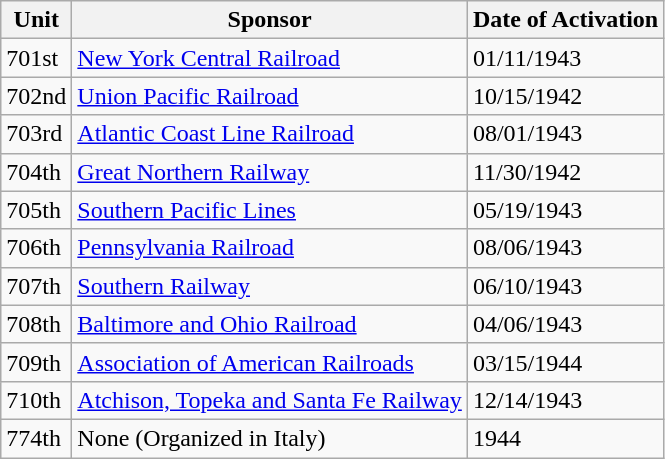<table class="wikitable sortable">
<tr>
<th>Unit</th>
<th>Sponsor</th>
<th>Date of Activation</th>
</tr>
<tr>
<td>701st</td>
<td><a href='#'>New York Central Railroad</a></td>
<td>01/11/1943</td>
</tr>
<tr>
<td>702nd</td>
<td><a href='#'>Union Pacific Railroad</a></td>
<td>10/15/1942</td>
</tr>
<tr>
<td>703rd</td>
<td><a href='#'>Atlantic Coast Line Railroad</a></td>
<td>08/01/1943</td>
</tr>
<tr>
<td>704th</td>
<td><a href='#'>Great Northern Railway</a></td>
<td>11/30/1942</td>
</tr>
<tr>
<td>705th</td>
<td><a href='#'>Southern Pacific Lines</a></td>
<td>05/19/1943</td>
</tr>
<tr>
<td>706th</td>
<td><a href='#'>Pennsylvania Railroad</a></td>
<td>08/06/1943</td>
</tr>
<tr>
<td>707th</td>
<td><a href='#'>Southern Railway</a></td>
<td>06/10/1943</td>
</tr>
<tr>
<td>708th</td>
<td><a href='#'>Baltimore and Ohio Railroad</a></td>
<td>04/06/1943</td>
</tr>
<tr>
<td>709th</td>
<td><a href='#'>Association of American Railroads</a></td>
<td>03/15/1944</td>
</tr>
<tr>
<td>710th</td>
<td><a href='#'>Atchison, Topeka and Santa Fe Railway</a></td>
<td>12/14/1943</td>
</tr>
<tr>
<td>774th</td>
<td>None (Organized in Italy)</td>
<td>1944</td>
</tr>
</table>
